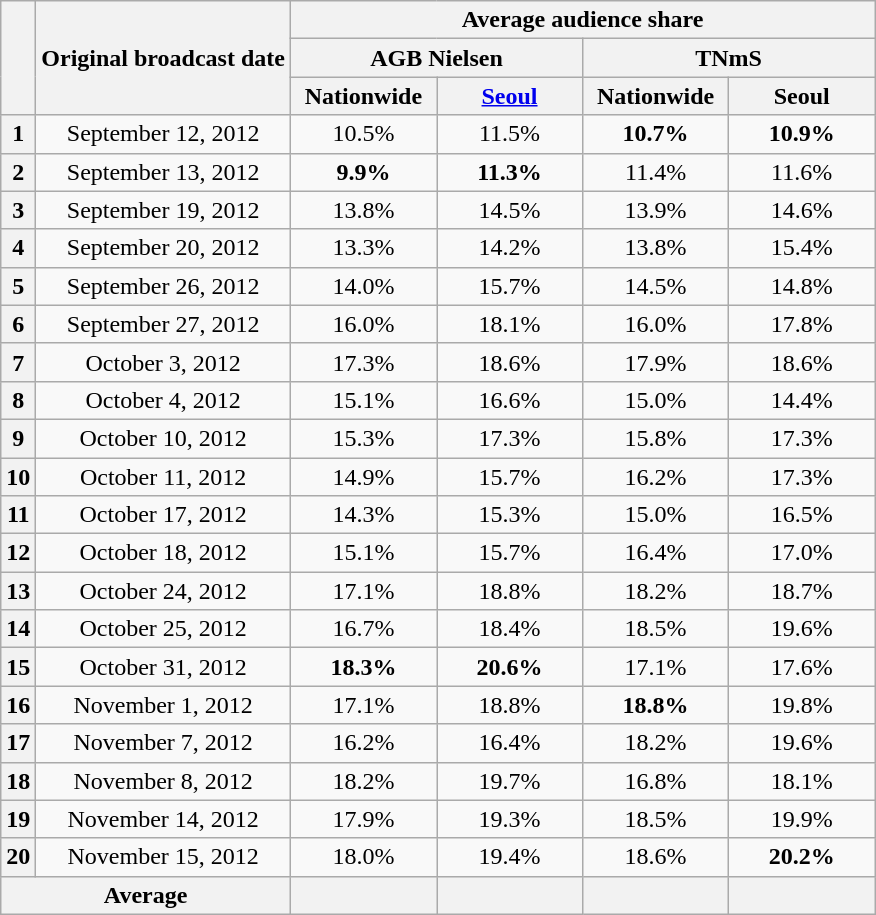<table class=wikitable style="text-align:center">
<tr>
<th rowspan="3"></th>
<th rowspan="3">Original broadcast date</th>
<th colspan="4">Average audience share</th>
</tr>
<tr>
<th colspan="2">AGB Nielsen</th>
<th colspan="2">TNmS</th>
</tr>
<tr>
<th width=90>Nationwide</th>
<th width=90><a href='#'>Seoul</a></th>
<th width=90>Nationwide</th>
<th width=90>Seoul</th>
</tr>
<tr>
<th>1</th>
<td>September 12, 2012</td>
<td>10.5%</td>
<td>11.5%</td>
<td><span><strong>10.7%</strong></span></td>
<td><span><strong>10.9%</strong></span></td>
</tr>
<tr>
<th>2</th>
<td>September 13, 2012</td>
<td><span><strong>9.9%</strong></span></td>
<td><span><strong>11.3%</strong></span></td>
<td>11.4%</td>
<td>11.6%</td>
</tr>
<tr>
<th>3</th>
<td>September 19, 2012</td>
<td>13.8%</td>
<td>14.5%</td>
<td>13.9%</td>
<td>14.6%</td>
</tr>
<tr>
<th>4</th>
<td>September 20, 2012</td>
<td>13.3%</td>
<td>14.2%</td>
<td>13.8%</td>
<td>15.4%</td>
</tr>
<tr>
<th>5</th>
<td>September 26, 2012</td>
<td>14.0%</td>
<td>15.7%</td>
<td>14.5%</td>
<td>14.8%</td>
</tr>
<tr>
<th>6</th>
<td>September 27, 2012</td>
<td>16.0%</td>
<td>18.1%</td>
<td>16.0%</td>
<td>17.8%</td>
</tr>
<tr>
<th>7</th>
<td>October 3, 2012</td>
<td>17.3%</td>
<td>18.6%</td>
<td>17.9%</td>
<td>18.6%</td>
</tr>
<tr>
<th>8</th>
<td>October 4, 2012</td>
<td>15.1%</td>
<td>16.6%</td>
<td>15.0%</td>
<td>14.4%</td>
</tr>
<tr>
<th>9</th>
<td>October 10, 2012</td>
<td>15.3%</td>
<td>17.3%</td>
<td>15.8%</td>
<td>17.3%</td>
</tr>
<tr>
<th>10</th>
<td>October 11, 2012</td>
<td>14.9%</td>
<td>15.7%</td>
<td>16.2%</td>
<td>17.3%</td>
</tr>
<tr>
<th>11</th>
<td>October 17, 2012</td>
<td>14.3%</td>
<td>15.3%</td>
<td>15.0%</td>
<td>16.5%</td>
</tr>
<tr>
<th>12</th>
<td>October 18, 2012</td>
<td>15.1%</td>
<td>15.7%</td>
<td>16.4%</td>
<td>17.0%</td>
</tr>
<tr>
<th>13</th>
<td>October 24, 2012</td>
<td>17.1%</td>
<td>18.8%</td>
<td>18.2%</td>
<td>18.7%</td>
</tr>
<tr>
<th>14</th>
<td>October 25, 2012</td>
<td>16.7%</td>
<td>18.4%</td>
<td>18.5%</td>
<td>19.6%</td>
</tr>
<tr>
<th>15</th>
<td>October 31, 2012</td>
<td><span><strong>18.3%</strong></span></td>
<td><span><strong>20.6%</strong></span></td>
<td>17.1%</td>
<td>17.6%</td>
</tr>
<tr>
<th>16</th>
<td>November 1, 2012</td>
<td>17.1%</td>
<td>18.8%</td>
<td><span><strong>18.8%</strong></span></td>
<td>19.8%</td>
</tr>
<tr>
<th>17</th>
<td>November 7, 2012</td>
<td>16.2%</td>
<td>16.4%</td>
<td>18.2%</td>
<td>19.6%</td>
</tr>
<tr>
<th>18</th>
<td>November 8, 2012</td>
<td>18.2%</td>
<td>19.7%</td>
<td>16.8%</td>
<td>18.1%</td>
</tr>
<tr>
<th>19</th>
<td>November 14, 2012</td>
<td>17.9%</td>
<td>19.3%</td>
<td>18.5%</td>
<td>19.9%</td>
</tr>
<tr>
<th>20</th>
<td>November 15, 2012</td>
<td>18.0%</td>
<td>19.4%</td>
<td>18.6%</td>
<td><span><strong>20.2%</strong></span></td>
</tr>
<tr>
<th colspan=2>Average</th>
<th></th>
<th></th>
<th></th>
<th></th>
</tr>
</table>
